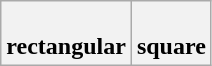<table class=wikitable>
<tr>
<th><br>rectangular</th>
<th><br>square</th>
</tr>
</table>
